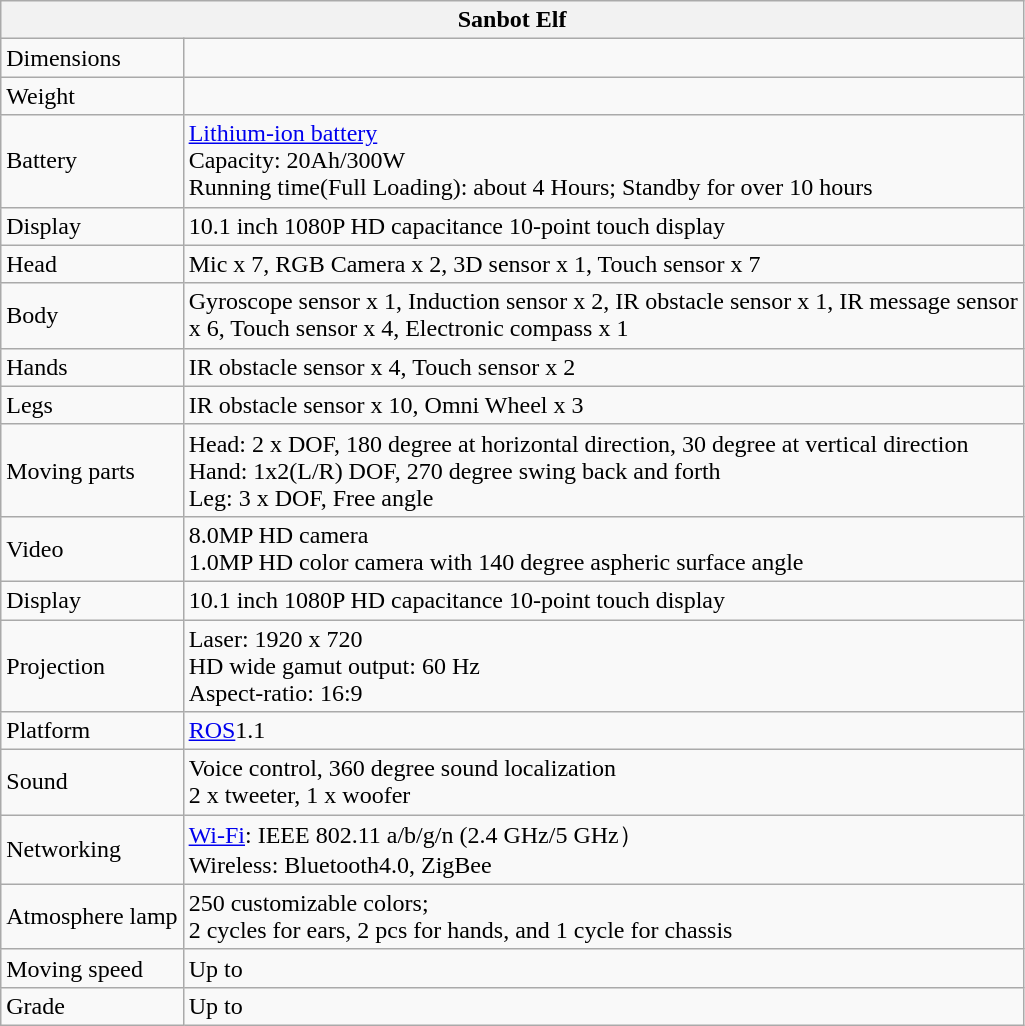<table class="wikitable mw-collapsible mw-collapsed">
<tr>
<th colspan="2">Sanbot Elf</th>
</tr>
<tr>
<td>Dimensions</td>
<td></td>
</tr>
<tr>
<td>Weight</td>
<td></td>
</tr>
<tr>
<td>Battery</td>
<td><a href='#'>Lithium-ion battery</a><br>Capacity: 20Ah/300W<br>Running time(Full Loading): about 4 Hours; Standby for over 10 hours</td>
</tr>
<tr>
<td>Display</td>
<td>10.1 inch 1080P HD capacitance 10-point touch display</td>
</tr>
<tr>
<td>Head</td>
<td>Mic x 7, RGB Camera x 2, 3D sensor x  1, Touch sensor x 7</td>
</tr>
<tr>
<td>Body</td>
<td>Gyroscope sensor x 1, Induction sensor x 2, IR obstacle sensor x 1, IR message sensor<br> x 6, Touch sensor x 4, Electronic compass x 1</td>
</tr>
<tr>
<td>Hands</td>
<td>IR obstacle sensor x 4, Touch sensor x 2</td>
</tr>
<tr>
<td>Legs</td>
<td>IR obstacle sensor x 10, Omni Wheel x 3</td>
</tr>
<tr>
<td>Moving parts</td>
<td>Head: 2 x DOF, 180 degree at horizontal direction, 30 degree at  vertical direction<br>Hand: 1x2(L/R) DOF, 270 degree swing back and forth<br>Leg: 3 x DOF, Free angle</td>
</tr>
<tr>
<td>Video</td>
<td>8.0MP HD camera<br>1.0MP HD color camera with 140 degree aspheric surface angle</td>
</tr>
<tr>
<td>Display</td>
<td>10.1 inch 1080P HD capacitance 10-point touch display</td>
</tr>
<tr>
<td>Projection</td>
<td>Laser: 1920 x 720<br>HD wide gamut output: 60 Hz<br>Aspect-ratio: 16:9</td>
</tr>
<tr>
<td>Platform</td>
<td><a href='#'>ROS</a>1.1</td>
</tr>
<tr>
<td>Sound</td>
<td>Voice control, 360 degree sound localization<br>2 x tweeter, 1 x woofer</td>
</tr>
<tr>
<td>Networking</td>
<td><a href='#'>Wi-Fi</a>: IEEE 802.11 a/b/g/n (2.4 GHz/5 GHz）<br> Wireless: Bluetooth4.0, ZigBee</td>
</tr>
<tr>
<td>Atmosphere lamp</td>
<td>250 customizable colors;<br>2 cycles for ears, 2 pcs for hands, and 1 cycle for chassis</td>
</tr>
<tr>
<td>Moving speed</td>
<td>Up to </td>
</tr>
<tr>
<td>Grade</td>
<td>Up to </td>
</tr>
</table>
